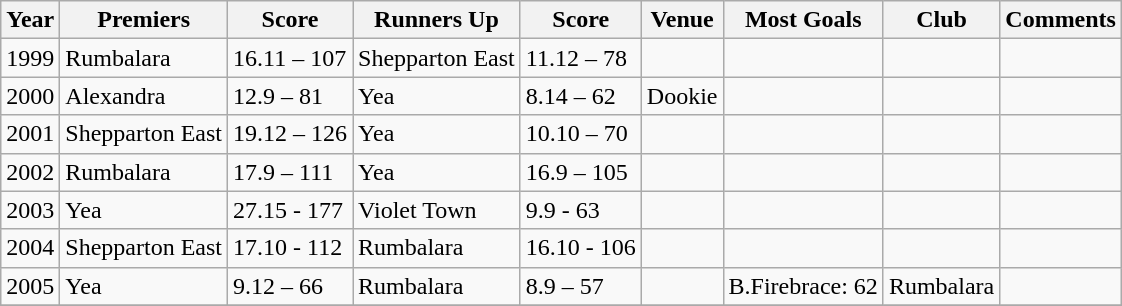<table class="wikitable sortable">
<tr>
<th>Year</th>
<th><span><strong>Premiers</strong></span></th>
<th>Score</th>
<th>Runners Up</th>
<th>Score</th>
<th>Venue</th>
<th>Most Goals</th>
<th>Club</th>
<th>Comments</th>
</tr>
<tr>
<td>1999</td>
<td>Rumbalara</td>
<td>16.11 – 107</td>
<td>Shepparton East</td>
<td>11.12 – 78</td>
<td></td>
<td></td>
<td></td>
<td></td>
</tr>
<tr>
<td>2000</td>
<td>Alexandra</td>
<td>12.9 – 81</td>
<td>Yea</td>
<td>8.14 – 62</td>
<td>Dookie</td>
<td></td>
<td></td>
<td></td>
</tr>
<tr>
<td>2001</td>
<td>Shepparton East</td>
<td>19.12 – 126</td>
<td>Yea</td>
<td>10.10 – 70</td>
<td></td>
<td></td>
<td></td>
<td></td>
</tr>
<tr>
<td>2002</td>
<td>Rumbalara</td>
<td>17.9 – 111</td>
<td>Yea</td>
<td>16.9 – 105</td>
<td></td>
<td></td>
<td></td>
<td></td>
</tr>
<tr>
<td>2003</td>
<td>Yea</td>
<td>27.15 - 177</td>
<td>Violet Town</td>
<td>9.9 - 63</td>
<td></td>
<td></td>
<td></td>
<td></td>
</tr>
<tr>
<td>2004</td>
<td>Shepparton East</td>
<td>17.10 - 112</td>
<td>Rumbalara</td>
<td>16.10 - 106</td>
<td></td>
<td></td>
<td></td>
<td></td>
</tr>
<tr>
<td>2005</td>
<td>Yea</td>
<td>9.12 – 66</td>
<td>Rumbalara</td>
<td>8.9 – 57</td>
<td></td>
<td>B.Firebrace: 62</td>
<td>Rumbalara</td>
<td></td>
</tr>
<tr>
</tr>
</table>
